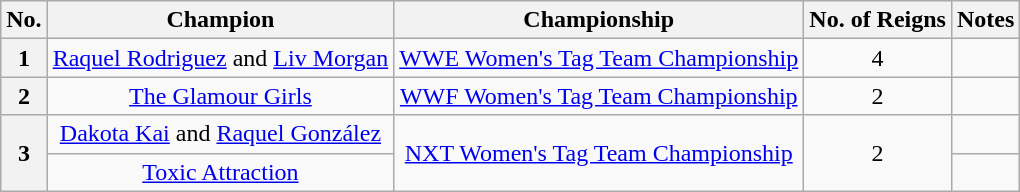<table class="wikitable sortable" style="text-align: center">
<tr>
<th>No.</th>
<th>Champion</th>
<th>Championship</th>
<th>No. of Reigns</th>
<th>Notes</th>
</tr>
<tr>
<th>1</th>
<td><a href='#'>Raquel Rodriguez</a> and <a href='#'>Liv Morgan</a></td>
<td><a href='#'>WWE Women's Tag Team Championship</a></td>
<td>4</td>
<td></td>
</tr>
<tr>
<th>2</th>
<td><a href='#'>The Glamour Girls</a><br></td>
<td><a href='#'>WWF Women's Tag Team Championship</a></td>
<td>2</td>
<td></td>
</tr>
<tr>
<th rowspan=2>3</th>
<td><a href='#'>Dakota Kai</a> and <a href='#'>Raquel González</a></td>
<td rowspan=2><a href='#'>NXT Women's Tag Team Championship</a></td>
<td rowspan=2>2</td>
<td></td>
</tr>
<tr>
<td><a href='#'>Toxic Attraction</a><br></td>
<td></td>
</tr>
</table>
